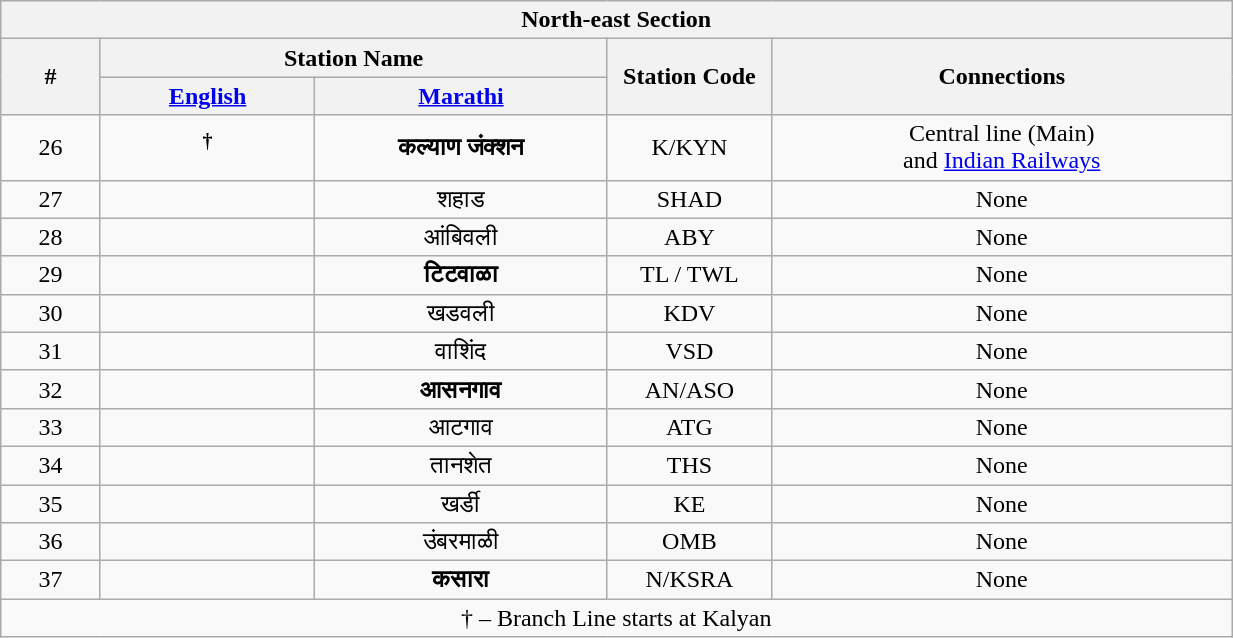<table class="wikitable" style="text-align:center; width:65%;">
<tr>
<th colspan="5"><span><strong>North-east Section</strong></span></th>
</tr>
<tr>
<th rowspan="2" style="width:1%;">#</th>
<th colspan="2" style="width:5%;">Station Name</th>
<th rowspan="2" style="width:1%;">Station Code</th>
<th rowspan="2" style="width:5%;">Connections</th>
</tr>
<tr>
<th><a href='#'>English</a></th>
<th><a href='#'>Marathi</a></th>
</tr>
<tr>
<td>26</td>
<td><strong><sup>†</sup></strong></td>
<td><strong>कल्याण जंक्शन</strong></td>
<td>K/KYN</td>
<td>Central line (Main) <br> and <a href='#'>Indian Railways</a></td>
</tr>
<tr>
<td>27</td>
<td></td>
<td>शहाड</td>
<td>SHAD</td>
<td>None</td>
</tr>
<tr>
<td>28</td>
<td></td>
<td>आंबिवली</td>
<td>ABY</td>
<td>None</td>
</tr>
<tr>
<td>29</td>
<td><strong></strong></td>
<td><strong>टिटवाळा</strong></td>
<td>TL / TWL</td>
<td>None</td>
</tr>
<tr>
<td>30</td>
<td></td>
<td>खडवली</td>
<td>KDV</td>
<td>None</td>
</tr>
<tr>
<td>31</td>
<td></td>
<td>वाशिंद</td>
<td>VSD</td>
<td>None</td>
</tr>
<tr>
<td>32</td>
<td><strong></strong></td>
<td><strong>आसनगाव</strong></td>
<td>AN/ASO</td>
<td>None</td>
</tr>
<tr>
<td>33</td>
<td></td>
<td>आटगाव</td>
<td>ATG</td>
<td>None</td>
</tr>
<tr>
<td>34</td>
<td></td>
<td>तानशेत</td>
<td>THS</td>
<td>None</td>
</tr>
<tr>
<td>35</td>
<td></td>
<td>खर्डी</td>
<td>KE</td>
<td>None</td>
</tr>
<tr>
<td>36</td>
<td></td>
<td>उंबरमाळी</td>
<td>OMB</td>
<td>None</td>
</tr>
<tr>
<td>37</td>
<td><strong></strong></td>
<td><strong>कसारा</strong></td>
<td>N/KSRA</td>
<td>None</td>
</tr>
<tr>
<td colspan="5">† – Branch Line starts at Kalyan</td>
</tr>
</table>
